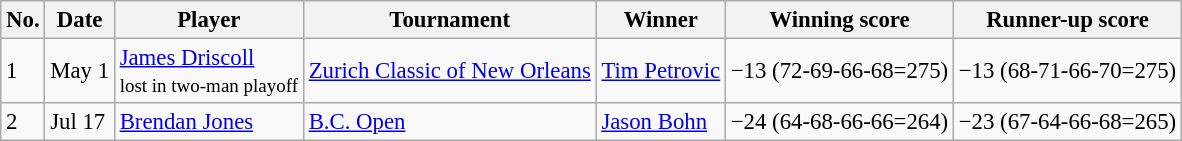<table class="wikitable" style="font-size:95%;">
<tr>
<th>No.</th>
<th>Date</th>
<th>Player</th>
<th>Tournament</th>
<th>Winner</th>
<th>Winning score</th>
<th>Runner-up score</th>
</tr>
<tr>
<td>1</td>
<td>May 1</td>
<td> <a href='#'>James Driscoll</a><br><small>lost in two-man playoff</small></td>
<td><a href='#'>Zurich Classic of New Orleans</a></td>
<td> <a href='#'>Tim Petrovic</a></td>
<td>−13 (72-69-66-68=275)</td>
<td>−13 (68-71-66-70=275)</td>
</tr>
<tr>
<td>2</td>
<td>Jul 17</td>
<td> <a href='#'>Brendan Jones</a></td>
<td><a href='#'>B.C. Open</a></td>
<td> <a href='#'>Jason Bohn</a></td>
<td>−24 (64-68-66-66=264)</td>
<td>−23 (67-64-66-68=265)</td>
</tr>
</table>
